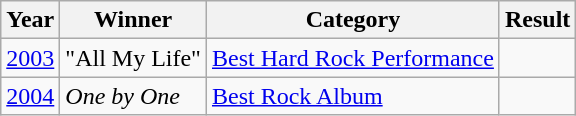<table class="wikitable">
<tr>
<th>Year</th>
<th>Winner</th>
<th>Category</th>
<th>Result</th>
</tr>
<tr>
<td><a href='#'>2003</a></td>
<td>"All My Life"</td>
<td><a href='#'>Best Hard Rock Performance</a></td>
<td></td>
</tr>
<tr>
<td><a href='#'>2004</a></td>
<td><em>One by One</em></td>
<td><a href='#'>Best Rock Album</a></td>
<td></td>
</tr>
</table>
